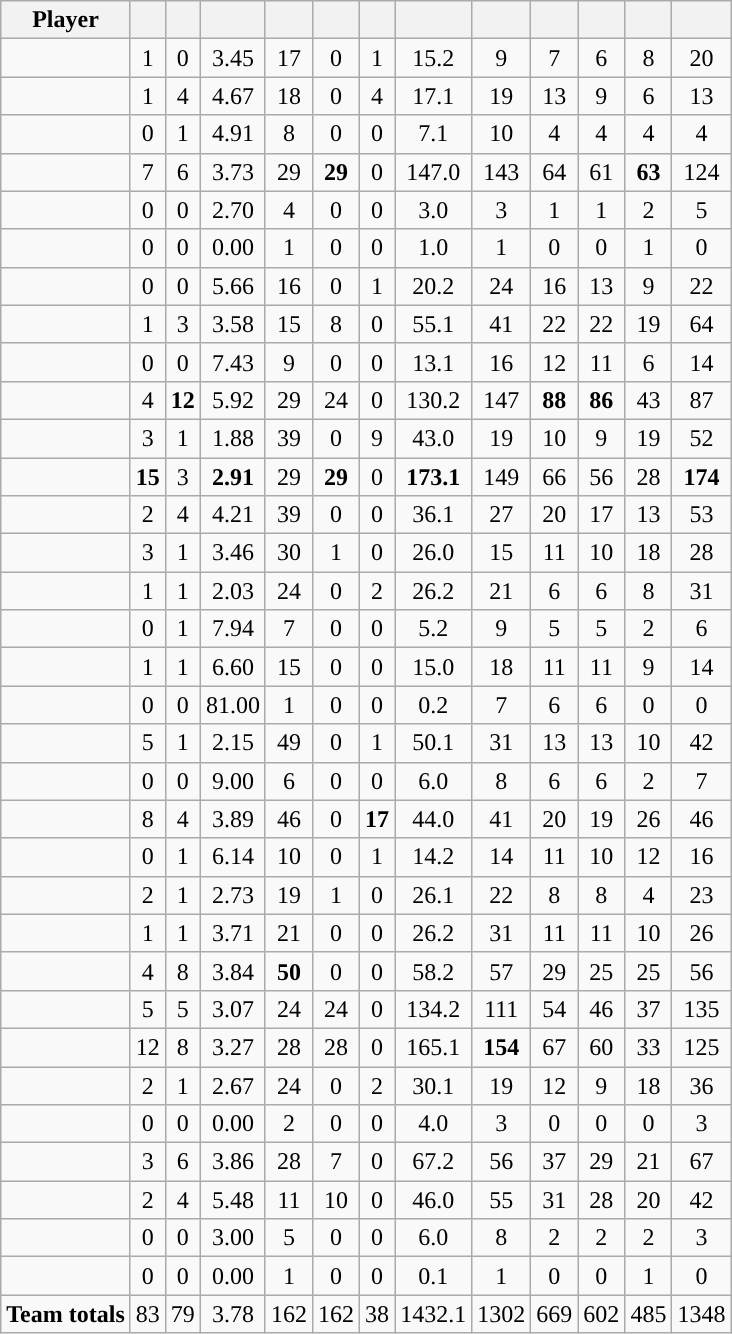<table class="wikitable sortable" style="text-align:center;">
<tr>
<th>Player</th>
<th></th>
<th></th>
<th></th>
<th></th>
<th></th>
<th></th>
<th></th>
<th></th>
<th></th>
<th></th>
<th></th>
<th></th>
</tr>
<tr>
<td align=left></td>
<td>1</td>
<td>0</td>
<td>3.45</td>
<td>17</td>
<td>0</td>
<td>1</td>
<td>15.2</td>
<td>9</td>
<td>7</td>
<td>6</td>
<td>8</td>
<td>20</td>
</tr>
<tr>
<td align=left></td>
<td>1</td>
<td>4</td>
<td>4.67</td>
<td>18</td>
<td>0</td>
<td>4</td>
<td>17.1</td>
<td>19</td>
<td>13</td>
<td>9</td>
<td>6</td>
<td>13</td>
</tr>
<tr>
<td align=left></td>
<td>0</td>
<td>1</td>
<td>4.91</td>
<td>8</td>
<td>0</td>
<td>0</td>
<td>7.1</td>
<td>10</td>
<td>4</td>
<td>4</td>
<td>4</td>
<td>4</td>
</tr>
<tr>
<td align=left></td>
<td>7</td>
<td>6</td>
<td>3.73</td>
<td>29</td>
<td><strong>29</strong></td>
<td>0</td>
<td>147.0</td>
<td>143</td>
<td>64</td>
<td>61</td>
<td><strong>63</strong></td>
<td>124</td>
</tr>
<tr>
<td align=left></td>
<td>0</td>
<td>0</td>
<td>2.70</td>
<td>4</td>
<td>0</td>
<td>0</td>
<td>3.0</td>
<td>3</td>
<td>1</td>
<td>1</td>
<td>2</td>
<td>5</td>
</tr>
<tr>
<td align=left></td>
<td>0</td>
<td>0</td>
<td>0.00</td>
<td>1</td>
<td>0</td>
<td>0</td>
<td>1.0</td>
<td>1</td>
<td>0</td>
<td>0</td>
<td>1</td>
<td>0</td>
</tr>
<tr>
<td align=left></td>
<td>0</td>
<td>0</td>
<td>5.66</td>
<td>16</td>
<td>0</td>
<td>1</td>
<td>20.2</td>
<td>24</td>
<td>16</td>
<td>13</td>
<td>9</td>
<td>22</td>
</tr>
<tr>
<td align=left></td>
<td>1</td>
<td>3</td>
<td>3.58</td>
<td>15</td>
<td>8</td>
<td>0</td>
<td>55.1</td>
<td>41</td>
<td>22</td>
<td>22</td>
<td>19</td>
<td>64</td>
</tr>
<tr>
<td align=left></td>
<td>0</td>
<td>0</td>
<td>7.43</td>
<td>9</td>
<td>0</td>
<td>0</td>
<td>13.1</td>
<td>16</td>
<td>12</td>
<td>11</td>
<td>6</td>
<td>14</td>
</tr>
<tr>
<td align=left></td>
<td>4</td>
<td><strong>12</strong></td>
<td>5.92</td>
<td>29</td>
<td>24</td>
<td>0</td>
<td>130.2</td>
<td>147</td>
<td><strong>88</strong></td>
<td><strong>86</strong></td>
<td>43</td>
<td>87</td>
</tr>
<tr>
<td align=left></td>
<td>3</td>
<td>1</td>
<td>1.88</td>
<td>39</td>
<td>0</td>
<td>9</td>
<td>43.0</td>
<td>19</td>
<td>10</td>
<td>9</td>
<td>19</td>
<td>52</td>
</tr>
<tr>
<td align=left></td>
<td><strong>15</strong></td>
<td>3</td>
<td><strong>2.91</strong></td>
<td>29</td>
<td><strong>29</strong></td>
<td>0</td>
<td><strong>173.1</strong></td>
<td>149</td>
<td>66</td>
<td>56</td>
<td>28</td>
<td><strong>174</strong></td>
</tr>
<tr>
<td align=left></td>
<td>2</td>
<td>4</td>
<td>4.21</td>
<td>39</td>
<td>0</td>
<td>0</td>
<td>36.1</td>
<td>27</td>
<td>20</td>
<td>17</td>
<td>13</td>
<td>53</td>
</tr>
<tr>
<td align=left></td>
<td>3</td>
<td>1</td>
<td>3.46</td>
<td>30</td>
<td>1</td>
<td>0</td>
<td>26.0</td>
<td>15</td>
<td>11</td>
<td>10</td>
<td>18</td>
<td>28</td>
</tr>
<tr>
<td align=left></td>
<td>1</td>
<td>1</td>
<td>2.03</td>
<td>24</td>
<td>0</td>
<td>2</td>
<td>26.2</td>
<td>21</td>
<td>6</td>
<td>6</td>
<td>8</td>
<td>31</td>
</tr>
<tr>
<td align=left></td>
<td>0</td>
<td>1</td>
<td>7.94</td>
<td>7</td>
<td>0</td>
<td>0</td>
<td>5.2</td>
<td>9</td>
<td>5</td>
<td>5</td>
<td>2</td>
<td>6</td>
</tr>
<tr>
<td align=left></td>
<td>1</td>
<td>1</td>
<td>6.60</td>
<td>15</td>
<td>0</td>
<td>0</td>
<td>15.0</td>
<td>18</td>
<td>11</td>
<td>11</td>
<td>9</td>
<td>14</td>
</tr>
<tr>
<td align=left></td>
<td>0</td>
<td>0</td>
<td>81.00</td>
<td>1</td>
<td>0</td>
<td>0</td>
<td>0.2</td>
<td>7</td>
<td>6</td>
<td>6</td>
<td>0</td>
<td>0</td>
</tr>
<tr>
<td align=left></td>
<td>5</td>
<td>1</td>
<td>2.15</td>
<td>49</td>
<td>0</td>
<td>1</td>
<td>50.1</td>
<td>31</td>
<td>13</td>
<td>13</td>
<td>10</td>
<td>42</td>
</tr>
<tr>
<td align=left></td>
<td>0</td>
<td>0</td>
<td>9.00</td>
<td>6</td>
<td>0</td>
<td>0</td>
<td>6.0</td>
<td>8</td>
<td>6</td>
<td>6</td>
<td>2</td>
<td>7</td>
</tr>
<tr>
<td align=left></td>
<td>8</td>
<td>4</td>
<td>3.89</td>
<td>46</td>
<td>0</td>
<td><strong>17</strong></td>
<td>44.0</td>
<td>41</td>
<td>20</td>
<td>19</td>
<td>26</td>
<td>46</td>
</tr>
<tr>
<td align=left></td>
<td>0</td>
<td>1</td>
<td>6.14</td>
<td>10</td>
<td>0</td>
<td>1</td>
<td>14.2</td>
<td>14</td>
<td>11</td>
<td>10</td>
<td>12</td>
<td>16</td>
</tr>
<tr>
<td align=left></td>
<td>2</td>
<td>1</td>
<td>2.73</td>
<td>19</td>
<td>1</td>
<td>0</td>
<td>26.1</td>
<td>22</td>
<td>8</td>
<td>8</td>
<td>4</td>
<td>23</td>
</tr>
<tr>
<td align=left></td>
<td>1</td>
<td>1</td>
<td>3.71</td>
<td>21</td>
<td>0</td>
<td>0</td>
<td>26.2</td>
<td>31</td>
<td>11</td>
<td>11</td>
<td>10</td>
<td>26</td>
</tr>
<tr>
<td align=left></td>
<td>4</td>
<td>8</td>
<td>3.84</td>
<td><strong>50</strong></td>
<td>0</td>
<td>0</td>
<td>58.2</td>
<td>57</td>
<td>29</td>
<td>25</td>
<td>25</td>
<td>56</td>
</tr>
<tr>
<td align=left></td>
<td>5</td>
<td>5</td>
<td>3.07</td>
<td>24</td>
<td>24</td>
<td>0</td>
<td>134.2</td>
<td>111</td>
<td>54</td>
<td>46</td>
<td>37</td>
<td>135</td>
</tr>
<tr>
<td align=left></td>
<td>12</td>
<td>8</td>
<td>3.27</td>
<td>28</td>
<td>28</td>
<td>0</td>
<td>165.1</td>
<td><strong>154</strong></td>
<td>67</td>
<td>60</td>
<td>33</td>
<td>125</td>
</tr>
<tr>
<td align=left></td>
<td>2</td>
<td>1</td>
<td>2.67</td>
<td>24</td>
<td>0</td>
<td>2</td>
<td>30.1</td>
<td>19</td>
<td>12</td>
<td>9</td>
<td>18</td>
<td>36</td>
</tr>
<tr>
<td align=left></td>
<td>0</td>
<td>0</td>
<td>0.00</td>
<td>2</td>
<td>0</td>
<td>0</td>
<td>4.0</td>
<td>3</td>
<td>0</td>
<td>0</td>
<td>0</td>
<td>3</td>
</tr>
<tr>
<td align=left></td>
<td>3</td>
<td>6</td>
<td>3.86</td>
<td>28</td>
<td>7</td>
<td>0</td>
<td>67.2</td>
<td>56</td>
<td>37</td>
<td>29</td>
<td>21</td>
<td>67</td>
</tr>
<tr>
<td align=left></td>
<td>2</td>
<td>4</td>
<td>5.48</td>
<td>11</td>
<td>10</td>
<td>0</td>
<td>46.0</td>
<td>55</td>
<td>31</td>
<td>28</td>
<td>20</td>
<td>42</td>
</tr>
<tr>
<td align=left></td>
<td>0</td>
<td>0</td>
<td>3.00</td>
<td>5</td>
<td>0</td>
<td>0</td>
<td>6.0</td>
<td>8</td>
<td>2</td>
<td>2</td>
<td>2</td>
<td>3</td>
</tr>
<tr>
<td align=left></td>
<td>0</td>
<td>0</td>
<td>0.00</td>
<td>1</td>
<td>0</td>
<td>0</td>
<td>0.1</td>
<td>1</td>
<td>0</td>
<td>0</td>
<td>1</td>
<td>0</td>
</tr>
<tr class="sortbottom">
<td align="left"><strong>Team totals</strong></td>
<td>83</td>
<td>79</td>
<td>3.78</td>
<td>162</td>
<td>162</td>
<td>38</td>
<td>1432.1</td>
<td>1302</td>
<td>669</td>
<td>602</td>
<td>485</td>
<td>1348</td>
</tr>
</table>
